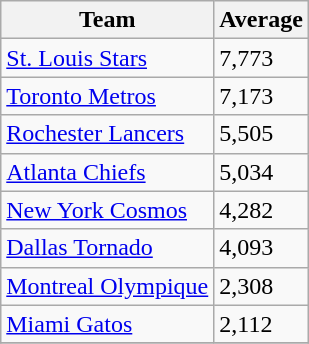<table class="wikitable">
<tr>
<th>Team</th>
<th>Average</th>
</tr>
<tr>
<td><a href='#'>St. Louis Stars</a></td>
<td>7,773</td>
</tr>
<tr>
<td><a href='#'>Toronto Metros</a></td>
<td>7,173</td>
</tr>
<tr>
<td><a href='#'>Rochester Lancers</a></td>
<td>5,505</td>
</tr>
<tr>
<td><a href='#'>Atlanta Chiefs</a></td>
<td>5,034</td>
</tr>
<tr>
<td><a href='#'>New York Cosmos</a></td>
<td>4,282</td>
</tr>
<tr>
<td><a href='#'>Dallas Tornado</a></td>
<td>4,093</td>
</tr>
<tr>
<td><a href='#'>Montreal Olympique</a></td>
<td>2,308</td>
</tr>
<tr>
<td><a href='#'>Miami Gatos</a></td>
<td>2,112</td>
</tr>
<tr>
</tr>
</table>
